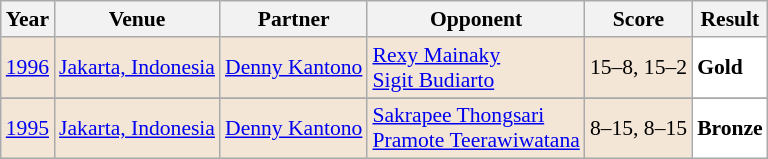<table class="sortable wikitable" style="font-size: 90%;">
<tr>
<th>Year</th>
<th>Venue</th>
<th>Partner</th>
<th>Opponent</th>
<th>Score</th>
<th>Result</th>
</tr>
<tr style="background:#F3E6D7">
<td align="center"><a href='#'>1996</a></td>
<td align="left"><a href='#'>Jakarta, Indonesia</a></td>
<td align="left"> <a href='#'>Denny Kantono</a></td>
<td align="left"> <a href='#'>Rexy Mainaky</a> <br>  <a href='#'>Sigit Budiarto</a></td>
<td align="left">15–8, 15–2</td>
<td style="text-align:left; background:white"> <strong>Gold</strong></td>
</tr>
<tr>
</tr>
<tr style="background:#F3E6D7">
<td align="center"><a href='#'>1995</a></td>
<td align="left"><a href='#'>Jakarta, Indonesia</a></td>
<td align="left"> <a href='#'>Denny Kantono</a></td>
<td align="left"> <a href='#'>Sakrapee Thongsari</a> <br>  <a href='#'>Pramote Teerawiwatana</a></td>
<td align="left">8–15, 8–15</td>
<td style="text-align:left; background:white"> <strong>Bronze</strong></td>
</tr>
</table>
